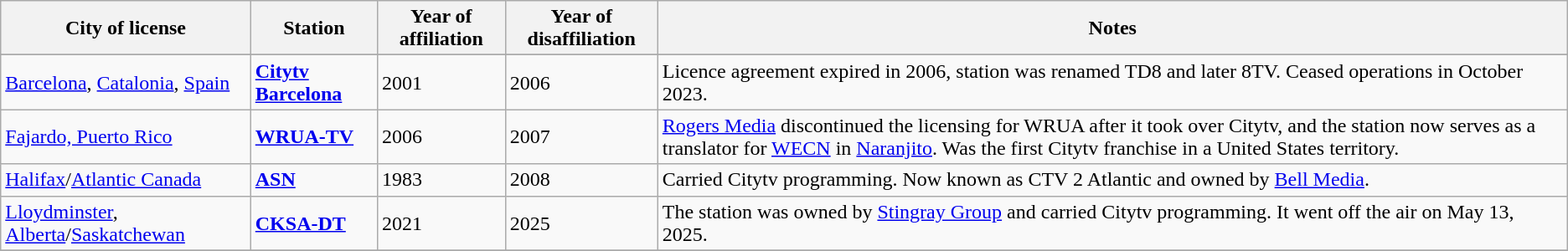<table class="wikitable">
<tr>
<th>City of license</th>
<th>Station</th>
<th>Year of affiliation</th>
<th>Year of disaffiliation</th>
<th>Notes</th>
</tr>
<tr style="vertical-align: top; text-align: left;">
</tr>
<tr>
<td><a href='#'>Barcelona</a>, <a href='#'>Catalonia</a>, <a href='#'>Spain</a></td>
<td><strong><a href='#'>Citytv Barcelona</a></strong></td>
<td>2001</td>
<td>2006</td>
<td>Licence agreement expired in 2006, station was renamed TD8 and later 8TV. Ceased operations in October 2023.</td>
</tr>
<tr>
<td><a href='#'>Fajardo, Puerto Rico</a></td>
<td><strong><a href='#'>WRUA-TV</a></strong></td>
<td>2006</td>
<td>2007</td>
<td><a href='#'>Rogers Media</a> discontinued the licensing for WRUA after it took over Citytv, and the station now serves as a translator for <a href='#'>WECN</a> in <a href='#'>Naranjito</a>. Was the first Citytv franchise in a United States territory.</td>
</tr>
<tr>
<td><a href='#'>Halifax</a>/<a href='#'>Atlantic Canada</a></td>
<td><strong><a href='#'>ASN</a></strong></td>
<td>1983</td>
<td>2008</td>
<td>Carried Citytv programming. Now known as CTV 2 Atlantic and owned by <a href='#'>Bell Media</a>.</td>
</tr>
<tr>
<td><a href='#'>Lloydminster</a>, <a href='#'>Alberta</a>/<a href='#'>Saskatchewan</a></td>
<td><strong><a href='#'>CKSA-DT</a></strong></td>
<td>2021</td>
<td>2025</td>
<td>The station was owned by <a href='#'>Stingray Group</a> and carried Citytv programming. It went off the air on May 13, 2025.</td>
</tr>
<tr>
</tr>
</table>
